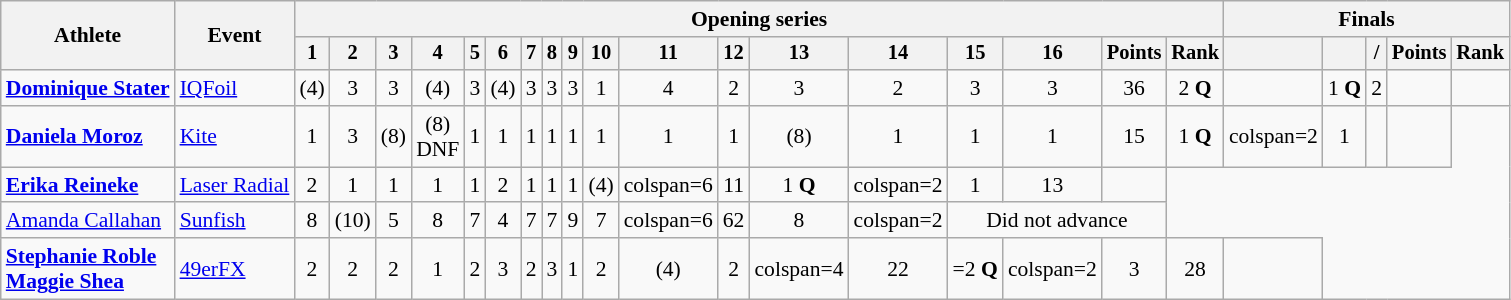<table class=wikitable style=font-size:90%;text-align:center>
<tr>
<th rowspan=2>Athlete</th>
<th rowspan=2>Event</th>
<th colspan=18>Opening series</th>
<th colspan=5>Finals</th>
</tr>
<tr style=font-size:95%>
<th>1</th>
<th>2</th>
<th>3</th>
<th>4</th>
<th>5</th>
<th>6</th>
<th>7</th>
<th>8</th>
<th>9</th>
<th>10</th>
<th>11</th>
<th>12</th>
<th>13</th>
<th>14</th>
<th>15</th>
<th>16</th>
<th>Points</th>
<th>Rank</th>
<th></th>
<th></th>
<th> / </th>
<th>Points</th>
<th>Rank</th>
</tr>
<tr>
<td align=left><strong><a href='#'>Dominique Stater</a></strong></td>
<td align=left><a href='#'>IQFoil</a></td>
<td>(4)</td>
<td>3</td>
<td>3</td>
<td>(4)</td>
<td>3</td>
<td>(4)</td>
<td>3</td>
<td>3</td>
<td>3</td>
<td>1</td>
<td>4</td>
<td>2</td>
<td>3</td>
<td>2</td>
<td>3</td>
<td>3</td>
<td>36</td>
<td>2 <strong>Q</strong></td>
<td></td>
<td>1 <strong>Q</strong></td>
<td>2</td>
<td></td>
<td></td>
</tr>
<tr>
<td align=left><strong><a href='#'>Daniela Moroz</a></strong></td>
<td align=left><a href='#'>Kite</a></td>
<td>1</td>
<td>3</td>
<td>(8)<br></td>
<td>(8)<br>DNF</td>
<td>1</td>
<td>1</td>
<td>1</td>
<td>1</td>
<td>1</td>
<td>1</td>
<td>1</td>
<td>1</td>
<td>(8)<br></td>
<td>1</td>
<td>1</td>
<td>1</td>
<td>15</td>
<td>1 <strong>Q</strong></td>
<td>colspan=2 </td>
<td>1</td>
<td></td>
<td></td>
</tr>
<tr>
<td align=left><strong><a href='#'>Erika Reineke</a></strong></td>
<td align=left><a href='#'>Laser Radial</a></td>
<td>2</td>
<td>1</td>
<td>1</td>
<td>1</td>
<td>1</td>
<td>2</td>
<td>1</td>
<td>1</td>
<td>1</td>
<td>(4)</td>
<td>colspan=6 </td>
<td>11</td>
<td>1 <strong>Q</strong></td>
<td>colspan=2 </td>
<td>1</td>
<td>13</td>
<td></td>
</tr>
<tr>
<td align=left><a href='#'>Amanda Callahan</a></td>
<td align=left><a href='#'>Sunfish</a></td>
<td>8</td>
<td>(10)</td>
<td>5</td>
<td>8</td>
<td>7</td>
<td>4</td>
<td>7</td>
<td>7</td>
<td>9</td>
<td>7</td>
<td>colspan=6 </td>
<td>62</td>
<td>8</td>
<td>colspan=2 </td>
<td colspan=3>Did not advance</td>
</tr>
<tr>
<td align=left><strong><a href='#'>Stephanie Roble</a><br><a href='#'>Maggie Shea</a></strong></td>
<td align=left><a href='#'>49erFX</a></td>
<td>2</td>
<td>2</td>
<td>2</td>
<td>1</td>
<td>2</td>
<td>3</td>
<td>2</td>
<td>3</td>
<td>1</td>
<td>2</td>
<td>(4)</td>
<td>2</td>
<td>colspan=4 </td>
<td>22</td>
<td>=2 <strong>Q</strong></td>
<td>colspan=2 </td>
<td>3</td>
<td>28</td>
<td></td>
</tr>
</table>
